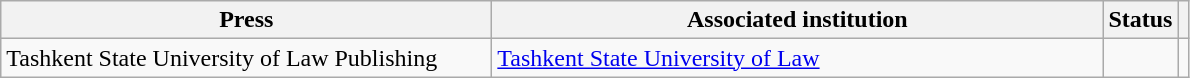<table class="wikitable sortable">
<tr>
<th style="width:20em">Press</th>
<th style="width:25em">Associated institution</th>
<th>Status</th>
<th></th>
</tr>
<tr>
<td>Tashkent State University of Law Publishing</td>
<td><a href='#'>Tashkent State University of Law</a></td>
<td></td>
<td></td>
</tr>
</table>
